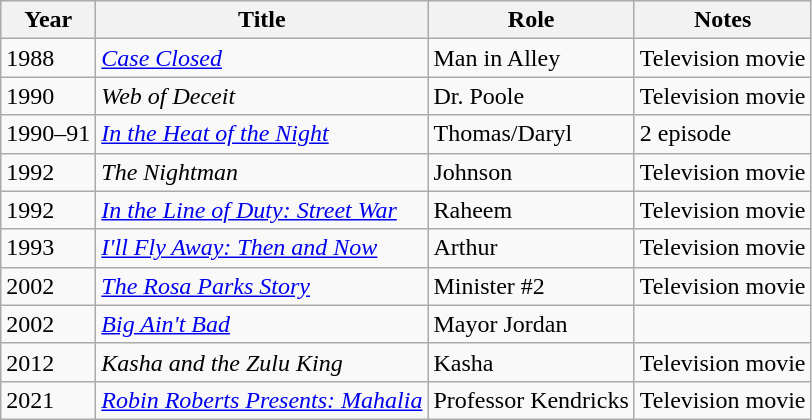<table class="wikitable">
<tr>
<th>Year</th>
<th>Title</th>
<th>Role</th>
<th class="unsortable">Notes</th>
</tr>
<tr>
<td>1988</td>
<td><em><a href='#'>Case Closed</a></em></td>
<td>Man in Alley</td>
<td>Television movie</td>
</tr>
<tr>
<td>1990</td>
<td><em>Web of Deceit</em></td>
<td>Dr. Poole</td>
<td>Television movie</td>
</tr>
<tr>
<td>1990–91</td>
<td><a href='#'><em>In the Heat of the Night</em></a></td>
<td>Thomas/Daryl</td>
<td>2 episode</td>
</tr>
<tr>
<td>1992</td>
<td><em>The Nightman</em></td>
<td>Johnson</td>
<td>Television movie</td>
</tr>
<tr>
<td>1992</td>
<td><em><a href='#'>In the Line of Duty: Street War</a></em></td>
<td>Raheem</td>
<td>Television movie</td>
</tr>
<tr>
<td>1993</td>
<td><em><a href='#'>I'll Fly Away: Then and Now</a></em></td>
<td>Arthur</td>
<td>Television movie</td>
</tr>
<tr>
<td>2002</td>
<td><em><a href='#'>The Rosa Parks Story</a></em></td>
<td>Minister #2</td>
<td>Television movie</td>
</tr>
<tr>
<td>2002</td>
<td><em><a href='#'>Big Ain't Bad</a></em></td>
<td>Mayor Jordan</td>
<td></td>
</tr>
<tr>
<td>2012</td>
<td><em>Kasha and the Zulu King</em></td>
<td>Kasha</td>
<td>Television movie</td>
</tr>
<tr>
<td>2021</td>
<td><em><a href='#'>Robin Roberts Presents: Mahalia</a></em></td>
<td>Professor Kendricks</td>
<td>Television movie</td>
</tr>
</table>
